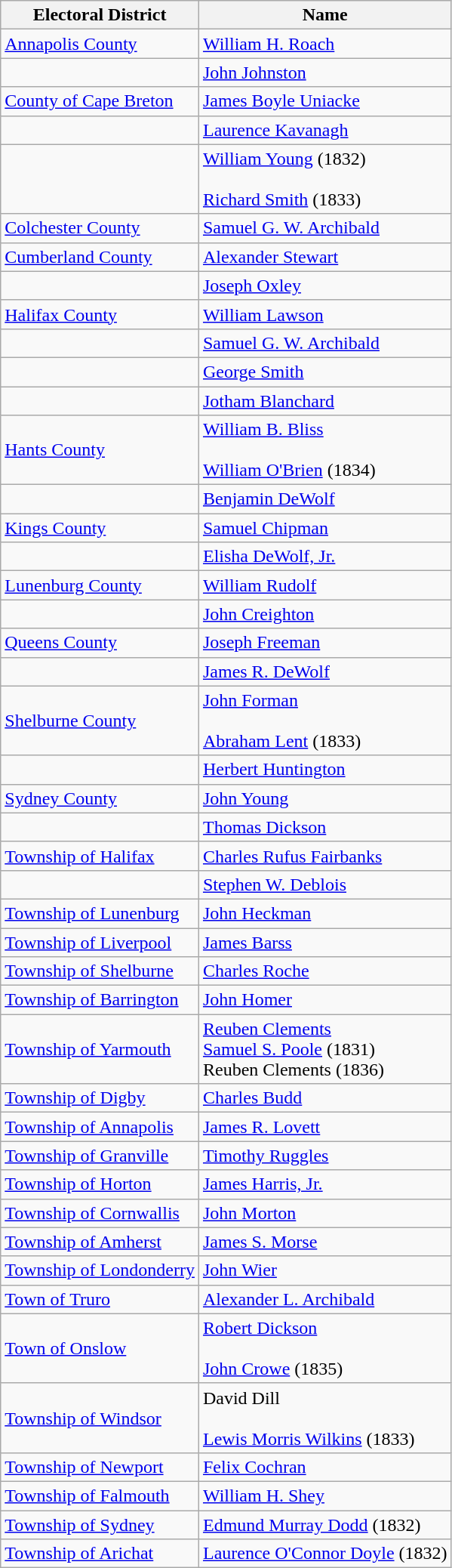<table class="wikitable">
<tr>
<th>Electoral District</th>
<th>Name</th>
</tr>
<tr>
<td><a href='#'>Annapolis County</a></td>
<td><a href='#'>William H. Roach</a></td>
</tr>
<tr>
<td></td>
<td><a href='#'>John Johnston</a></td>
</tr>
<tr>
<td><a href='#'>County of Cape Breton</a></td>
<td><a href='#'>James Boyle Uniacke</a></td>
</tr>
<tr>
<td></td>
<td><a href='#'>Laurence Kavanagh</a></td>
</tr>
<tr>
<td></td>
<td><a href='#'>William Young</a> (1832)<br><br><a href='#'>Richard Smith</a> (1833)</td>
</tr>
<tr>
<td><a href='#'>Colchester County</a></td>
<td><a href='#'>Samuel G. W. Archibald</a></td>
</tr>
<tr>
<td><a href='#'>Cumberland County</a></td>
<td><a href='#'>Alexander Stewart</a></td>
</tr>
<tr>
<td></td>
<td><a href='#'>Joseph Oxley</a></td>
</tr>
<tr>
<td><a href='#'>Halifax County</a></td>
<td><a href='#'>William Lawson</a></td>
</tr>
<tr>
<td></td>
<td><a href='#'>Samuel G. W. Archibald</a></td>
</tr>
<tr>
<td></td>
<td><a href='#'>George Smith</a></td>
</tr>
<tr>
<td></td>
<td><a href='#'>Jotham Blanchard</a></td>
</tr>
<tr>
<td><a href='#'>Hants County</a></td>
<td><a href='#'>William B. Bliss</a><br><br><a href='#'>William O'Brien</a> (1834)</td>
</tr>
<tr>
<td></td>
<td><a href='#'>Benjamin DeWolf</a></td>
</tr>
<tr>
<td><a href='#'>Kings County</a></td>
<td><a href='#'>Samuel Chipman</a></td>
</tr>
<tr>
<td></td>
<td><a href='#'>Elisha DeWolf, Jr.</a></td>
</tr>
<tr>
<td><a href='#'>Lunenburg County</a></td>
<td><a href='#'>William Rudolf</a></td>
</tr>
<tr>
<td></td>
<td><a href='#'>John Creighton</a></td>
</tr>
<tr>
<td><a href='#'>Queens County</a></td>
<td><a href='#'>Joseph Freeman</a></td>
</tr>
<tr>
<td></td>
<td><a href='#'>James R. DeWolf</a></td>
</tr>
<tr>
<td><a href='#'>Shelburne County</a></td>
<td><a href='#'>John Forman</a><br><br><a href='#'>Abraham Lent</a> (1833)</td>
</tr>
<tr>
<td></td>
<td><a href='#'>Herbert Huntington</a></td>
</tr>
<tr>
<td><a href='#'>Sydney County</a></td>
<td><a href='#'>John Young</a></td>
</tr>
<tr>
<td></td>
<td><a href='#'>Thomas Dickson</a></td>
</tr>
<tr>
<td><a href='#'>Township of Halifax</a></td>
<td><a href='#'>Charles Rufus Fairbanks</a></td>
</tr>
<tr>
<td></td>
<td><a href='#'>Stephen W. Deblois</a></td>
</tr>
<tr>
<td><a href='#'>Township of Lunenburg</a></td>
<td><a href='#'>John Heckman</a></td>
</tr>
<tr>
<td><a href='#'>Township of Liverpool</a></td>
<td><a href='#'>James Barss</a></td>
</tr>
<tr>
<td><a href='#'>Township of Shelburne</a></td>
<td><a href='#'>Charles Roche</a></td>
</tr>
<tr>
<td><a href='#'>Township of Barrington</a></td>
<td><a href='#'>John Homer</a></td>
</tr>
<tr>
<td><a href='#'>Township of Yarmouth</a></td>
<td><a href='#'>Reuben Clements</a><br><a href='#'>Samuel S. Poole</a> (1831)<br>
Reuben Clements (1836)</td>
</tr>
<tr>
<td><a href='#'>Township of Digby</a></td>
<td><a href='#'>Charles Budd</a></td>
</tr>
<tr>
<td><a href='#'>Township of Annapolis</a></td>
<td><a href='#'>James R. Lovett</a></td>
</tr>
<tr>
<td><a href='#'>Township of Granville</a></td>
<td><a href='#'>Timothy Ruggles</a></td>
</tr>
<tr>
<td><a href='#'>Township of Horton</a></td>
<td><a href='#'>James Harris, Jr.</a></td>
</tr>
<tr>
<td><a href='#'>Township of Cornwallis</a></td>
<td><a href='#'>John Morton</a></td>
</tr>
<tr>
<td><a href='#'>Township of Amherst</a></td>
<td><a href='#'>James S. Morse</a></td>
</tr>
<tr>
<td><a href='#'>Township of Londonderry</a></td>
<td><a href='#'>John Wier</a></td>
</tr>
<tr>
<td><a href='#'>Town of Truro</a></td>
<td><a href='#'>Alexander L. Archibald</a></td>
</tr>
<tr>
<td><a href='#'>Town of Onslow</a></td>
<td><a href='#'>Robert Dickson</a><br><br><a href='#'>John Crowe</a> (1835)</td>
</tr>
<tr>
<td><a href='#'>Township of Windsor</a></td>
<td>David Dill<br><br><a href='#'>Lewis Morris Wilkins</a> (1833)</td>
</tr>
<tr>
<td><a href='#'>Township of Newport</a></td>
<td><a href='#'>Felix Cochran</a></td>
</tr>
<tr>
<td><a href='#'>Township of Falmouth</a></td>
<td><a href='#'>William H. Shey</a></td>
</tr>
<tr>
<td><a href='#'>Township of Sydney</a></td>
<td><a href='#'>Edmund Murray Dodd</a> (1832)</td>
</tr>
<tr>
<td><a href='#'>Township of Arichat</a></td>
<td><a href='#'>Laurence O'Connor Doyle</a> (1832)</td>
</tr>
</table>
